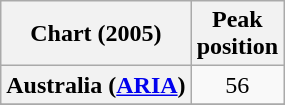<table class="wikitable sortable plainrowheaders" style="text-align:center">
<tr>
<th scope="col">Chart (2005)</th>
<th scope="col">Peak<br>position</th>
</tr>
<tr>
<th scope="row">Australia (<a href='#'>ARIA</a>)</th>
<td>56</td>
</tr>
<tr>
</tr>
<tr>
</tr>
<tr>
</tr>
<tr>
</tr>
</table>
